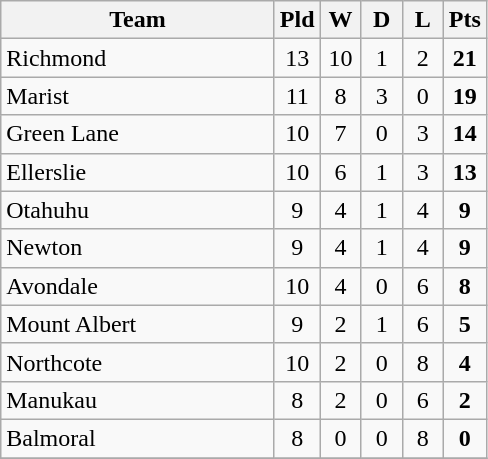<table class="wikitable" style="text-align:center;">
<tr>
<th width=175>Team</th>
<th width=20 abbr="Played">Pld</th>
<th width=20 abbr="Won">W</th>
<th width=20 abbr="Drawn">D</th>
<th width=20 abbr="Lost">L</th>
<th width=20 abbr="Points">Pts</th>
</tr>
<tr>
<td style="text-align:left;">Richmond</td>
<td>13</td>
<td>10</td>
<td>1</td>
<td>2</td>
<td><strong>21</strong></td>
</tr>
<tr>
<td style="text-align:left;">Marist</td>
<td>11</td>
<td>8</td>
<td>3</td>
<td>0</td>
<td><strong>19</strong></td>
</tr>
<tr>
<td style="text-align:left;">Green Lane</td>
<td>10</td>
<td>7</td>
<td>0</td>
<td>3</td>
<td><strong>14</strong></td>
</tr>
<tr>
<td style="text-align:left;">Ellerslie</td>
<td>10</td>
<td>6</td>
<td>1</td>
<td>3</td>
<td><strong>13</strong></td>
</tr>
<tr>
<td style="text-align:left;">Otahuhu</td>
<td>9</td>
<td>4</td>
<td>1</td>
<td>4</td>
<td><strong>9</strong></td>
</tr>
<tr>
<td style="text-align:left;">Newton</td>
<td>9</td>
<td>4</td>
<td>1</td>
<td>4</td>
<td><strong>9</strong></td>
</tr>
<tr>
<td style="text-align:left;">Avondale</td>
<td>10</td>
<td>4</td>
<td>0</td>
<td>6</td>
<td><strong>8</strong></td>
</tr>
<tr>
<td style="text-align:left;">Mount Albert</td>
<td>9</td>
<td>2</td>
<td>1</td>
<td>6</td>
<td><strong>5</strong></td>
</tr>
<tr>
<td style="text-align:left;">Northcote</td>
<td>10</td>
<td>2</td>
<td>0</td>
<td>8</td>
<td><strong>4</strong></td>
</tr>
<tr>
<td style="text-align:left;">Manukau</td>
<td>8</td>
<td>2</td>
<td>0</td>
<td>6</td>
<td><strong>2</strong></td>
</tr>
<tr>
<td style="text-align:left;">Balmoral</td>
<td>8</td>
<td>0</td>
<td>0</td>
<td>8</td>
<td><strong>0</strong></td>
</tr>
<tr>
</tr>
</table>
